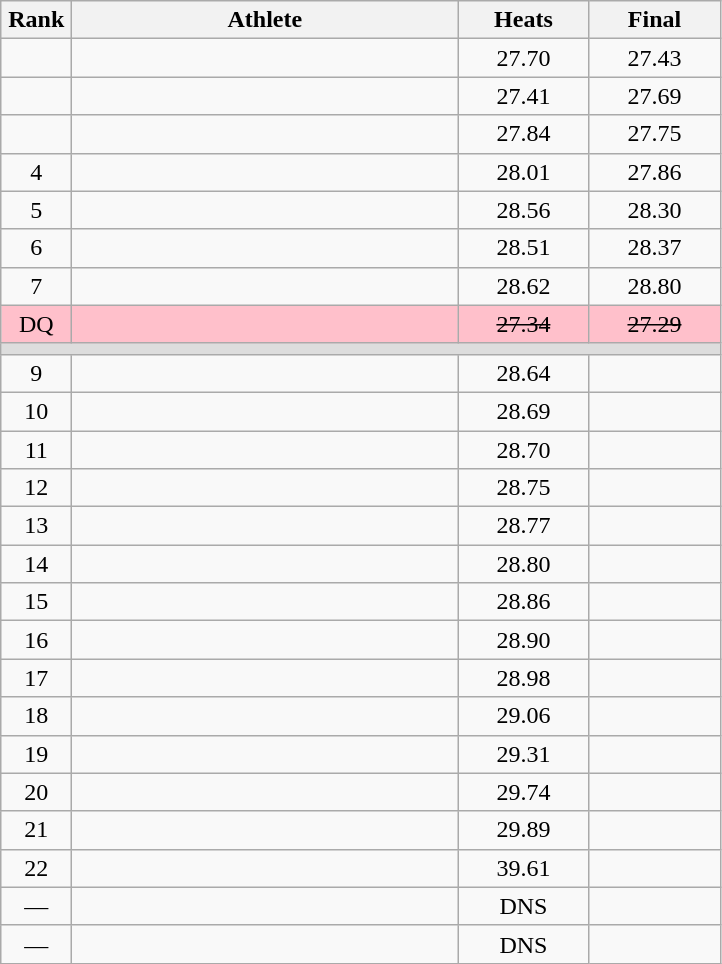<table class=wikitable style="text-align:center">
<tr>
<th width=40>Rank</th>
<th width=250>Athlete</th>
<th width=80>Heats</th>
<th width=80>Final</th>
</tr>
<tr>
<td></td>
<td align=left></td>
<td>27.70</td>
<td>27.43</td>
</tr>
<tr>
<td></td>
<td align=left></td>
<td>27.41</td>
<td>27.69</td>
</tr>
<tr>
<td></td>
<td align=left></td>
<td>27.84</td>
<td>27.75</td>
</tr>
<tr>
<td>4</td>
<td align=left></td>
<td>28.01</td>
<td>27.86</td>
</tr>
<tr>
<td>5</td>
<td align=left></td>
<td>28.56</td>
<td>28.30</td>
</tr>
<tr>
<td>6</td>
<td align=left></td>
<td>28.51</td>
<td>28.37</td>
</tr>
<tr>
<td>7</td>
<td align=left></td>
<td>28.62</td>
<td>28.80</td>
</tr>
<tr bgcolor=pink>
<td>DQ</td>
<td align=left></td>
<td><s>27.34</s></td>
<td><s>27.29</s></td>
</tr>
<tr bgcolor=#DDDDDD>
<td colspan=4></td>
</tr>
<tr>
<td>9</td>
<td align=left></td>
<td>28.64</td>
<td></td>
</tr>
<tr>
<td>10</td>
<td align=left></td>
<td>28.69</td>
<td></td>
</tr>
<tr>
<td>11</td>
<td align=left></td>
<td>28.70</td>
<td></td>
</tr>
<tr>
<td>12</td>
<td align=left></td>
<td>28.75</td>
<td></td>
</tr>
<tr>
<td>13</td>
<td align=left></td>
<td>28.77</td>
<td></td>
</tr>
<tr>
<td>14</td>
<td align=left></td>
<td>28.80</td>
<td></td>
</tr>
<tr>
<td>15</td>
<td align=left></td>
<td>28.86</td>
<td></td>
</tr>
<tr>
<td>16</td>
<td align=left></td>
<td>28.90</td>
<td></td>
</tr>
<tr>
<td>17</td>
<td align=left></td>
<td>28.98</td>
<td></td>
</tr>
<tr>
<td>18</td>
<td align=left></td>
<td>29.06</td>
<td></td>
</tr>
<tr>
<td>19</td>
<td align=left></td>
<td>29.31</td>
<td></td>
</tr>
<tr>
<td>20</td>
<td align=left></td>
<td>29.74</td>
<td></td>
</tr>
<tr>
<td>21</td>
<td align=left></td>
<td>29.89</td>
<td></td>
</tr>
<tr>
<td>22</td>
<td align=left></td>
<td>39.61</td>
<td></td>
</tr>
<tr>
<td>—</td>
<td align=left></td>
<td>DNS</td>
<td></td>
</tr>
<tr>
<td>—</td>
<td align=left></td>
<td>DNS</td>
<td></td>
</tr>
</table>
